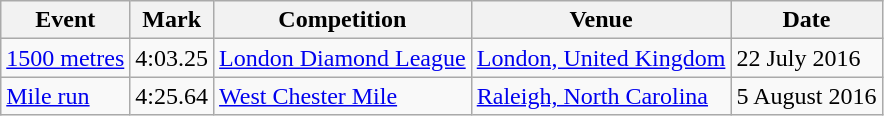<table class=wikitable>
<tr>
<th>Event</th>
<th>Mark</th>
<th>Competition</th>
<th>Venue</th>
<th>Date</th>
</tr>
<tr>
<td><a href='#'>1500 metres</a></td>
<td>4:03.25</td>
<td><a href='#'>London Diamond League</a></td>
<td><a href='#'>London, United Kingdom</a></td>
<td>22 July 2016</td>
</tr>
<tr>
<td><a href='#'>Mile run</a></td>
<td>4:25.64</td>
<td><a href='#'>West Chester Mile</a></td>
<td><a href='#'>Raleigh, North Carolina</a></td>
<td>5 August 2016</td>
</tr>
</table>
